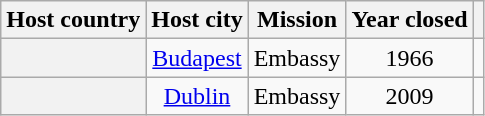<table class="wikitable plainrowheaders" style="text-align:center">
<tr>
<th scope="col">Host country</th>
<th scope="col">Host city</th>
<th scope="col">Mission</th>
<th scope="col">Year closed</th>
<th scope="col"></th>
</tr>
<tr>
<th scope="row"></th>
<td><a href='#'>Budapest</a></td>
<td>Embassy</td>
<td>1966</td>
<td></td>
</tr>
<tr>
<th scope="row"></th>
<td><a href='#'>Dublin</a></td>
<td>Embassy</td>
<td>2009</td>
<td></td>
</tr>
</table>
